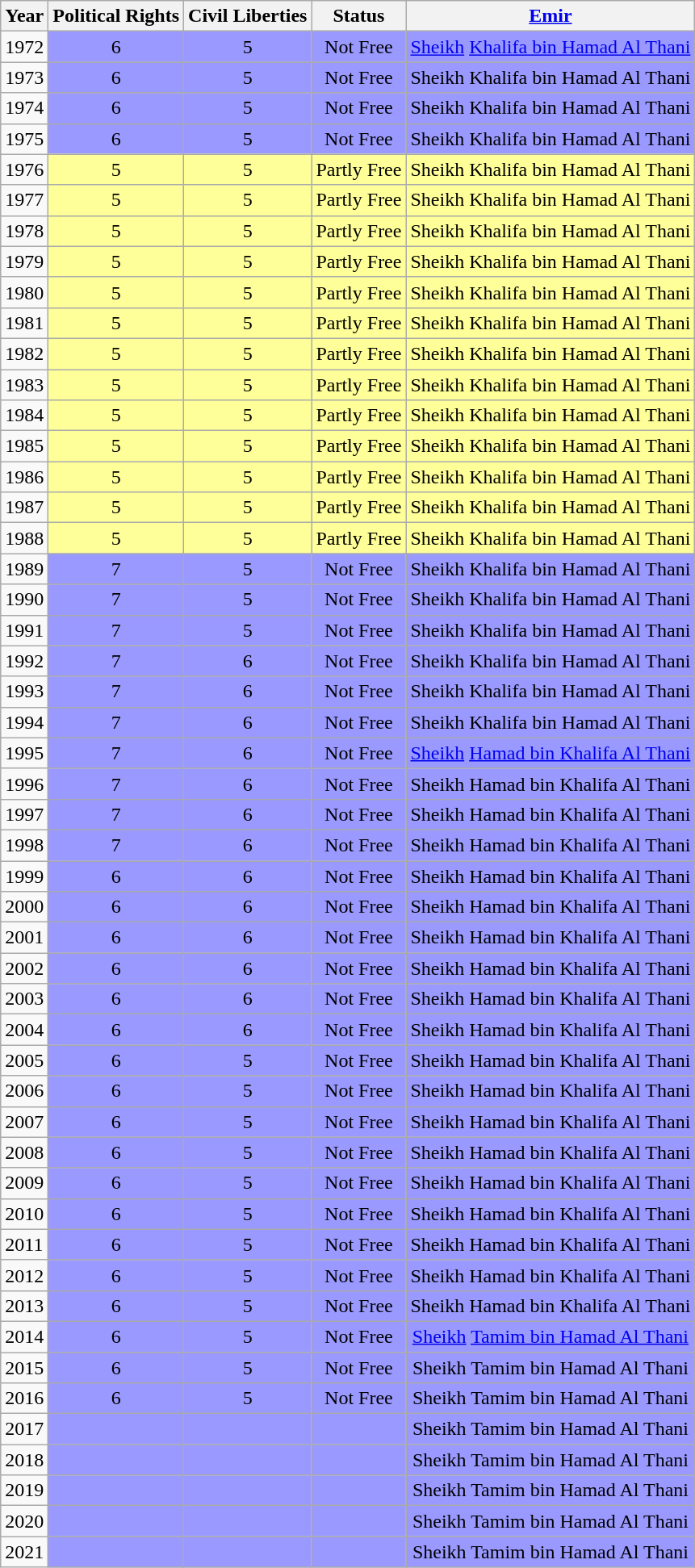<table class="wikitable sortable collapsible collapsed" style="text-align:center">
<tr>
<th>Year</th>
<th>Political Rights</th>
<th>Civil Liberties</th>
<th>Status</th>
<th><a href='#'>Emir</a></th>
</tr>
<tr>
<td style="text-align:left;">1972</td>
<td style="background:#99f;">6</td>
<td style="background:#99f;">5</td>
<td style="background:#99f;">Not Free</td>
<td style="background:#99f;"><a href='#'>Sheikh</a> <a href='#'>Khalifa bin Hamad Al Thani</a></td>
</tr>
<tr>
<td style="text-align:left;">1973</td>
<td style="background:#99f;">6</td>
<td style="background:#99f;">5</td>
<td style="background:#99f;">Not Free</td>
<td style="background:#99f;">Sheikh Khalifa bin Hamad Al Thani</td>
</tr>
<tr>
<td style="text-align:left;">1974</td>
<td style="background:#99f;">6</td>
<td style="background:#99f;">5</td>
<td style="background:#99f;">Not Free</td>
<td style="background:#99f;">Sheikh Khalifa bin Hamad Al Thani</td>
</tr>
<tr>
<td style="text-align:left;">1975</td>
<td style="background:#99f;">6</td>
<td style="background:#99f;">5</td>
<td style="background:#99f;">Not Free</td>
<td style="background:#99f;">Sheikh Khalifa bin Hamad Al Thani</td>
</tr>
<tr>
<td style="text-align:left;">1976</td>
<td style="background:#ff9;">5</td>
<td style="background:#ff9;">5</td>
<td style="background:#ff9;">Partly Free</td>
<td style="background:#ff9;">Sheikh Khalifa bin Hamad Al Thani</td>
</tr>
<tr>
<td style="text-align:left;">1977</td>
<td style="background:#ff9;">5</td>
<td style="background:#ff9;">5</td>
<td style="background:#ff9;">Partly Free</td>
<td style="background:#ff9;">Sheikh Khalifa bin Hamad Al Thani</td>
</tr>
<tr>
<td style="text-align:left;">1978</td>
<td style="background:#ff9;">5</td>
<td style="background:#ff9;">5</td>
<td style="background:#ff9;">Partly Free</td>
<td style="background:#ff9;">Sheikh Khalifa bin Hamad Al Thani</td>
</tr>
<tr>
<td style="text-align:left;">1979</td>
<td style="background:#ff9;">5</td>
<td style="background:#ff9;">5</td>
<td style="background:#ff9;">Partly Free</td>
<td style="background:#ff9;">Sheikh Khalifa bin Hamad Al Thani</td>
</tr>
<tr>
<td style="text-align:left;">1980</td>
<td style="background:#ff9;">5</td>
<td style="background:#ff9;">5</td>
<td style="background:#ff9;">Partly Free</td>
<td style="background:#ff9;">Sheikh Khalifa bin Hamad Al Thani</td>
</tr>
<tr>
<td style="text-align:left;">1981</td>
<td style="background:#ff9;">5</td>
<td style="background:#ff9;">5</td>
<td style="background:#ff9;">Partly Free</td>
<td style="background:#ff9;">Sheikh Khalifa bin Hamad Al Thani</td>
</tr>
<tr>
<td style="text-align:left;">1982</td>
<td style="background:#ff9;">5</td>
<td style="background:#ff9;">5</td>
<td style="background:#ff9;">Partly Free</td>
<td style="background:#ff9;">Sheikh Khalifa bin Hamad Al Thani</td>
</tr>
<tr>
<td style="text-align:left;">1983</td>
<td style="background:#ff9;">5</td>
<td style="background:#ff9;">5</td>
<td style="background:#ff9;">Partly Free</td>
<td style="background:#ff9;">Sheikh Khalifa bin Hamad Al Thani</td>
</tr>
<tr>
<td style="text-align:left;">1984</td>
<td style="background:#ff9;">5</td>
<td style="background:#ff9;">5</td>
<td style="background:#ff9;">Partly Free</td>
<td style="background:#ff9;">Sheikh Khalifa bin Hamad Al Thani</td>
</tr>
<tr>
<td style="text-align:left;">1985</td>
<td style="background:#ff9;">5</td>
<td style="background:#ff9;">5</td>
<td style="background:#ff9;">Partly Free</td>
<td style="background:#ff9;">Sheikh Khalifa bin Hamad Al Thani</td>
</tr>
<tr>
<td style="text-align:left;">1986</td>
<td style="background:#ff9;">5</td>
<td style="background:#ff9;">5</td>
<td style="background:#ff9;">Partly Free</td>
<td style="background:#ff9;">Sheikh Khalifa bin Hamad Al Thani</td>
</tr>
<tr>
<td style="text-align:left;">1987</td>
<td style="background:#ff9;">5</td>
<td style="background:#ff9;">5</td>
<td style="background:#ff9;">Partly Free</td>
<td style="background:#ff9;">Sheikh Khalifa bin Hamad Al Thani</td>
</tr>
<tr>
<td style="text-align:left;">1988</td>
<td style="background:#ff9;">5</td>
<td style="background:#ff9;">5</td>
<td style="background:#ff9;">Partly Free</td>
<td style="background:#ff9;">Sheikh Khalifa bin Hamad Al Thani</td>
</tr>
<tr>
<td style="text-align:left;">1989</td>
<td style="background:#99f;">7</td>
<td style="background:#99f;">5</td>
<td style="background:#99f;">Not Free</td>
<td style="background:#99f;">Sheikh Khalifa bin Hamad Al Thani</td>
</tr>
<tr>
<td style="text-align:left;">1990</td>
<td style="background:#99f;">7</td>
<td style="background:#99f;">5</td>
<td style="background:#99f;">Not Free</td>
<td style="background:#99f;">Sheikh Khalifa bin Hamad Al Thani</td>
</tr>
<tr>
<td style="text-align:left;">1991</td>
<td style="background:#99f;">7</td>
<td style="background:#99f;">5</td>
<td style="background:#99f;">Not Free</td>
<td style="background:#99f;">Sheikh Khalifa bin Hamad Al Thani</td>
</tr>
<tr>
<td style="text-align:left;">1992</td>
<td style="background:#99f;">7</td>
<td style="background:#99f;">6</td>
<td style="background:#99f;">Not Free</td>
<td style="background:#99f;">Sheikh Khalifa bin Hamad Al Thani</td>
</tr>
<tr>
<td style="text-align:left;">1993</td>
<td style="background:#99f;">7</td>
<td style="background:#99f;">6</td>
<td style="background:#99f;">Not Free</td>
<td style="background:#99f;">Sheikh Khalifa bin Hamad Al Thani</td>
</tr>
<tr>
<td style="text-align:left;">1994</td>
<td style="background:#99f;">7</td>
<td style="background:#99f;">6</td>
<td style="background:#99f;">Not Free</td>
<td style="background:#99f;">Sheikh Khalifa bin Hamad Al Thani</td>
</tr>
<tr>
<td style="text-align:left;">1995</td>
<td style="background:#99f;">7</td>
<td style="background:#99f;">6</td>
<td style="background:#99f;">Not Free</td>
<td style="background:#99f;"><a href='#'>Sheikh</a> <a href='#'>Hamad bin Khalifa Al Thani</a></td>
</tr>
<tr>
<td style="text-align:left;">1996</td>
<td style="background:#99f;">7</td>
<td style="background:#99f;">6</td>
<td style="background:#99f;">Not Free</td>
<td style="background:#99f;">Sheikh Hamad bin Khalifa Al Thani</td>
</tr>
<tr>
<td style="text-align:left;">1997</td>
<td style="background:#99f;">7</td>
<td style="background:#99f;">6</td>
<td style="background:#99f;">Not Free</td>
<td style="background:#99f;">Sheikh Hamad bin Khalifa Al Thani</td>
</tr>
<tr>
<td style="text-align:left;">1998</td>
<td style="background:#99f;">7</td>
<td style="background:#99f;">6</td>
<td style="background:#99f;">Not Free</td>
<td style="background:#99f;">Sheikh Hamad bin Khalifa Al Thani</td>
</tr>
<tr>
<td style="text-align:left;">1999</td>
<td style="background:#99f;">6</td>
<td style="background:#99f;">6</td>
<td style="background:#99f;">Not Free</td>
<td style="background:#99f;">Sheikh Hamad bin Khalifa Al Thani</td>
</tr>
<tr>
<td style="text-align:left;">2000</td>
<td style="background:#99f;">6</td>
<td style="background:#99f;">6</td>
<td style="background:#99f;">Not Free</td>
<td style="background:#99f;">Sheikh Hamad bin Khalifa Al Thani</td>
</tr>
<tr>
<td style="text-align:left;">2001</td>
<td style="background:#99f;">6</td>
<td style="background:#99f;">6</td>
<td style="background:#99f;">Not Free</td>
<td style="background:#99f;">Sheikh Hamad bin Khalifa Al Thani</td>
</tr>
<tr>
<td style="text-align:left;">2002</td>
<td style="background:#99f;">6</td>
<td style="background:#99f;">6</td>
<td style="background:#99f;">Not Free</td>
<td style="background:#99f;">Sheikh Hamad bin Khalifa Al Thani</td>
</tr>
<tr>
<td style="text-align:left;">2003</td>
<td style="background:#99f;">6</td>
<td style="background:#99f;">6</td>
<td style="background:#99f;">Not Free</td>
<td style="background:#99f;">Sheikh Hamad bin Khalifa Al Thani</td>
</tr>
<tr>
<td style="text-align:left;">2004</td>
<td style="background:#99f;">6</td>
<td style="background:#99f;">6</td>
<td style="background:#99f;">Not Free</td>
<td style="background:#99f;">Sheikh Hamad bin Khalifa Al Thani</td>
</tr>
<tr>
<td style="text-align:left;">2005</td>
<td style="background:#99f;">6</td>
<td style="background:#99f;">5</td>
<td style="background:#99f;">Not Free</td>
<td style="background:#99f;">Sheikh Hamad bin Khalifa Al Thani</td>
</tr>
<tr>
<td style="text-align:left;">2006</td>
<td style="background:#99f;">6</td>
<td style="background:#99f;">5</td>
<td style="background:#99f;">Not Free</td>
<td style="background:#99f;">Sheikh Hamad bin Khalifa Al Thani</td>
</tr>
<tr>
<td style="text-align:left;">2007</td>
<td style="background:#99f;">6</td>
<td style="background:#99f;">5</td>
<td style="background:#99f;">Not Free</td>
<td style="background:#99f;">Sheikh Hamad bin Khalifa Al Thani</td>
</tr>
<tr>
<td style="text-align:left;">2008</td>
<td style="background:#99f;">6</td>
<td style="background:#99f;">5</td>
<td style="background:#99f;">Not Free</td>
<td style="background:#99f;">Sheikh Hamad bin Khalifa Al Thani</td>
</tr>
<tr>
<td style="text-align:left;">2009</td>
<td style="background:#99f;">6</td>
<td style="background:#99f;">5</td>
<td style="background:#99f;">Not Free</td>
<td style="background:#99f;">Sheikh Hamad bin Khalifa Al Thani</td>
</tr>
<tr>
<td style="text-align:left;">2010</td>
<td style="background:#99f;">6</td>
<td style="background:#99f;">5</td>
<td style="background:#99f;">Not Free</td>
<td style="background:#99f;">Sheikh Hamad bin Khalifa Al Thani</td>
</tr>
<tr>
<td style="text-align:left;">2011</td>
<td style="background:#99f;">6</td>
<td style="background:#99f;">5</td>
<td style="background:#99f;">Not Free</td>
<td style="background:#99f;">Sheikh Hamad bin Khalifa Al Thani</td>
</tr>
<tr>
<td style="text-align:left;">2012</td>
<td style="background:#99f;">6</td>
<td style="background:#99f;">5</td>
<td style="background:#99f;">Not Free</td>
<td style="background:#99f;">Sheikh Hamad bin Khalifa Al Thani</td>
</tr>
<tr>
<td style="text-align:left;">2013</td>
<td style="background:#99f;">6</td>
<td style="background:#99f;">5</td>
<td style="background:#99f;">Not Free</td>
<td style="background:#99f;">Sheikh Hamad bin Khalifa Al Thani</td>
</tr>
<tr>
<td style="text-align:left;">2014</td>
<td style="background:#99f;">6</td>
<td style="background:#99f;">5</td>
<td style="background:#99f;">Not Free</td>
<td style="background:#99f;"><a href='#'>Sheikh</a> <a href='#'>Tamim bin Hamad Al Thani</a></td>
</tr>
<tr>
<td style="text-align:left;">2015</td>
<td style="background:#99f;">6</td>
<td style="background:#99f;">5</td>
<td style="background:#99f;">Not Free</td>
<td style="background:#99f;">Sheikh Tamim bin Hamad Al Thani</td>
</tr>
<tr>
<td style="text-align:left;">2016</td>
<td style="background:#99f;">6</td>
<td style="background:#99f;">5</td>
<td style="background:#99f;">Not Free</td>
<td style="background:#99f;">Sheikh Tamim bin Hamad Al Thani</td>
</tr>
<tr>
<td style="text-align:left;">2017</td>
<td style="background:#99f;"></td>
<td style="background:#99f;"></td>
<td style="background:#99f;"></td>
<td style="background:#99f;">Sheikh Tamim bin Hamad Al Thani</td>
</tr>
<tr>
<td style="text-align:left;">2018</td>
<td style="background:#99f;"></td>
<td style="background:#99f;"></td>
<td style="background:#99f;"></td>
<td style="background:#99f;">Sheikh Tamim bin Hamad Al Thani</td>
</tr>
<tr>
<td style="text-align:left;">2019</td>
<td style="background:#99f;"></td>
<td style="background:#99f;"></td>
<td style="background:#99f;"></td>
<td style="background:#99f;">Sheikh Tamim bin Hamad Al Thani</td>
</tr>
<tr>
<td style="text-align:left;">2020</td>
<td style="background:#99f;"></td>
<td style="background:#99f;"></td>
<td style="background:#99f;"></td>
<td style="background:#99f;">Sheikh Tamim bin Hamad Al Thani</td>
</tr>
<tr>
<td style="text-align:left;">2021</td>
<td style="background:#99f;"></td>
<td style="background:#99f;"></td>
<td style="background:#99f;"></td>
<td style="background:#99f;">Sheikh Tamim bin Hamad Al Thani</td>
</tr>
</table>
